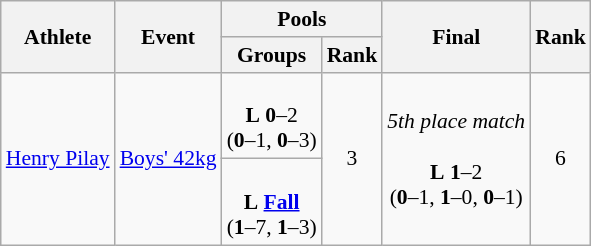<table class="wikitable" style="text-align:left; font-size:90%">
<tr>
<th rowspan="2">Athlete</th>
<th rowspan="2">Event</th>
<th colspan="2">Pools</th>
<th rowspan="2">Final</th>
<th rowspan="2">Rank</th>
</tr>
<tr>
<th>Groups</th>
<th>Rank</th>
</tr>
<tr>
<td rowspan="2"><a href='#'>Henry Pilay</a></td>
<td rowspan="2"><a href='#'>Boys' 42kg</a></td>
<td align=center><br><strong>L</strong> <strong>0</strong>–2<br>(<strong>0</strong>–1, <strong>0</strong>–3)</td>
<td rowspan="2" align=center>3</td>
<td align=center rowspan=2><em>5th place match</em><br><br><strong>L</strong> <strong>1</strong>–2<br>(<strong>0</strong>–1, <strong>1</strong>–0, <strong>0</strong>–1)</td>
<td rowspan="2" align="center">6</td>
</tr>
<tr>
<td align=center><br><strong>L</strong> <strong><a href='#'>Fall</a></strong><br>(<strong>1</strong>–7, <strong>1</strong>–3)</td>
</tr>
</table>
